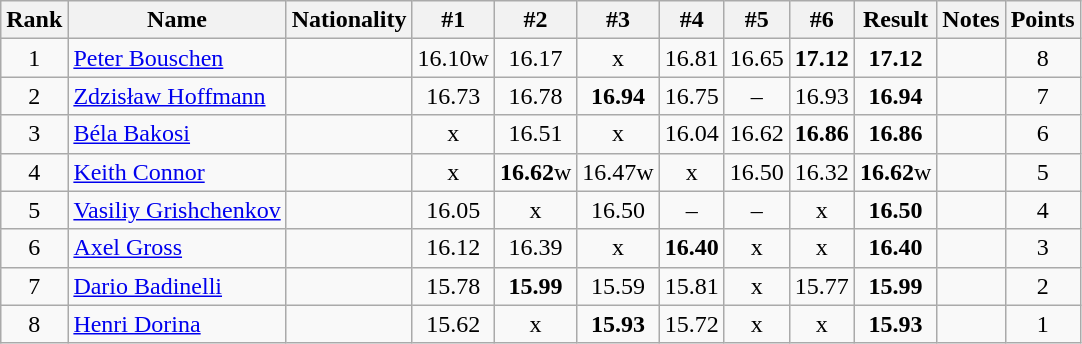<table class="wikitable sortable" style="text-align:center">
<tr>
<th>Rank</th>
<th>Name</th>
<th>Nationality</th>
<th>#1</th>
<th>#2</th>
<th>#3</th>
<th>#4</th>
<th>#5</th>
<th>#6</th>
<th>Result</th>
<th>Notes</th>
<th>Points</th>
</tr>
<tr>
<td>1</td>
<td align=left><a href='#'>Peter Bouschen</a></td>
<td align=left></td>
<td>16.10w</td>
<td>16.17</td>
<td>x</td>
<td>16.81</td>
<td>16.65</td>
<td><strong>17.12</strong></td>
<td><strong>17.12</strong></td>
<td></td>
<td>8</td>
</tr>
<tr>
<td>2</td>
<td align=left><a href='#'>Zdzisław Hoffmann</a></td>
<td align=left></td>
<td>16.73</td>
<td>16.78</td>
<td><strong>16.94</strong></td>
<td>16.75</td>
<td>–</td>
<td>16.93</td>
<td><strong>16.94</strong></td>
<td></td>
<td>7</td>
</tr>
<tr>
<td>3</td>
<td align=left><a href='#'>Béla Bakosi</a></td>
<td align=left></td>
<td>x</td>
<td>16.51</td>
<td>x</td>
<td>16.04</td>
<td>16.62</td>
<td><strong>16.86</strong></td>
<td><strong>16.86</strong></td>
<td></td>
<td>6</td>
</tr>
<tr>
<td>4</td>
<td align=left><a href='#'>Keith Connor</a></td>
<td align=left></td>
<td>x</td>
<td><strong>16.62</strong>w</td>
<td>16.47w</td>
<td>x</td>
<td>16.50</td>
<td>16.32</td>
<td><strong>16.62</strong>w</td>
<td></td>
<td>5</td>
</tr>
<tr>
<td>5</td>
<td align=left><a href='#'>Vasiliy Grishchenkov</a></td>
<td align=left></td>
<td>16.05</td>
<td>x</td>
<td>16.50</td>
<td>–</td>
<td>–</td>
<td>x</td>
<td><strong>16.50</strong></td>
<td></td>
<td>4</td>
</tr>
<tr>
<td>6</td>
<td align=left><a href='#'>Axel Gross</a></td>
<td align=left></td>
<td>16.12</td>
<td>16.39</td>
<td>x</td>
<td><strong>16.40</strong></td>
<td>x</td>
<td>x</td>
<td><strong>16.40</strong></td>
<td></td>
<td>3</td>
</tr>
<tr>
<td>7</td>
<td align=left><a href='#'>Dario Badinelli</a></td>
<td align=left></td>
<td>15.78</td>
<td><strong>15.99</strong></td>
<td>15.59</td>
<td>15.81</td>
<td>x</td>
<td>15.77</td>
<td><strong>15.99</strong></td>
<td></td>
<td>2</td>
</tr>
<tr>
<td>8</td>
<td align=left><a href='#'>Henri Dorina</a></td>
<td align=left></td>
<td>15.62</td>
<td>x</td>
<td><strong>15.93</strong></td>
<td>15.72</td>
<td>x</td>
<td>x</td>
<td><strong>15.93</strong></td>
<td></td>
<td>1</td>
</tr>
</table>
